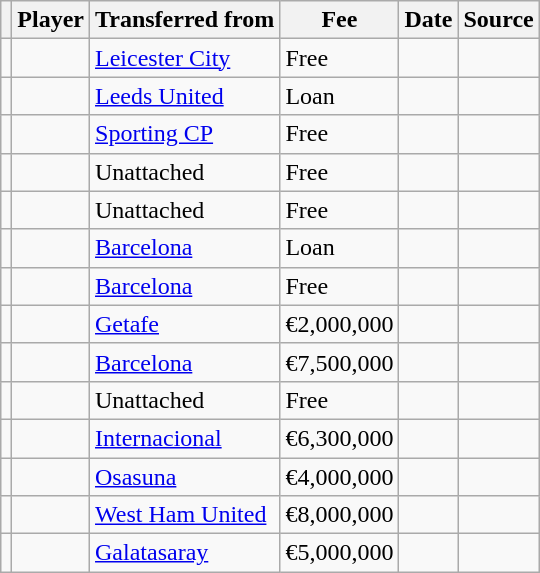<table class="wikitable plainrowheaders sortable">
<tr>
<th></th>
<th scope="col">Player</th>
<th>Transferred from</th>
<th style="width: 65px;">Fee</th>
<th scope="col">Date</th>
<th scope="col">Source</th>
</tr>
<tr>
<td align="center"></td>
<td></td>
<td> <a href='#'>Leicester City</a></td>
<td>Free</td>
<td></td>
<td></td>
</tr>
<tr>
<td align="center"></td>
<td></td>
<td> <a href='#'>Leeds United</a></td>
<td>Loan</td>
<td></td>
<td></td>
</tr>
<tr>
<td align="center"></td>
<td></td>
<td> <a href='#'>Sporting CP</a></td>
<td>Free</td>
<td></td>
<td></td>
</tr>
<tr>
<td align="center"></td>
<td></td>
<td>Unattached</td>
<td>Free</td>
<td></td>
<td></td>
</tr>
<tr>
<td align="center"></td>
<td></td>
<td>Unattached</td>
<td>Free</td>
<td></td>
<td></td>
</tr>
<tr>
<td align="center"></td>
<td></td>
<td> <a href='#'>Barcelona</a></td>
<td>Loan</td>
<td></td>
<td></td>
</tr>
<tr>
<td align="center"></td>
<td></td>
<td> <a href='#'>Barcelona</a></td>
<td>Free</td>
<td></td>
<td></td>
</tr>
<tr>
<td align="center"></td>
<td></td>
<td> <a href='#'>Getafe</a></td>
<td>€2,000,000</td>
<td></td>
<td></td>
</tr>
<tr>
<td align="center"></td>
<td></td>
<td> <a href='#'>Barcelona</a></td>
<td>€7,500,000</td>
<td></td>
<td></td>
</tr>
<tr>
<td align="center"></td>
<td></td>
<td>Unattached</td>
<td>Free</td>
<td></td>
<td></td>
</tr>
<tr>
<td align="center"></td>
<td></td>
<td> <a href='#'>Internacional</a></td>
<td>€6,300,000</td>
<td></td>
<td></td>
</tr>
<tr>
<td align="center"></td>
<td></td>
<td> <a href='#'>Osasuna</a></td>
<td>€4,000,000</td>
<td></td>
<td></td>
</tr>
<tr>
<td align="center"></td>
<td></td>
<td> <a href='#'>West Ham United</a></td>
<td>€8,000,000</td>
<td></td>
<td></td>
</tr>
<tr>
<td align="center"></td>
<td></td>
<td> <a href='#'>Galatasaray</a></td>
<td>€5,000,000</td>
<td></td>
<td></td>
</tr>
</table>
